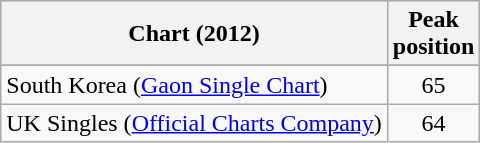<table class="wikitable sortable" border="1">
<tr>
<th scope="col">Chart (2012)</th>
<th scope="col">Peak<br>position</th>
</tr>
<tr>
</tr>
<tr>
</tr>
<tr>
</tr>
<tr>
</tr>
<tr>
<td>South Korea (<a href='#'>Gaon Single Chart</a>)</td>
<td style="text-align:center;">65</td>
</tr>
<tr>
<td>UK Singles (<a href='#'>Official Charts Company</a>)</td>
<td style="text-align:center;">64</td>
</tr>
</table>
